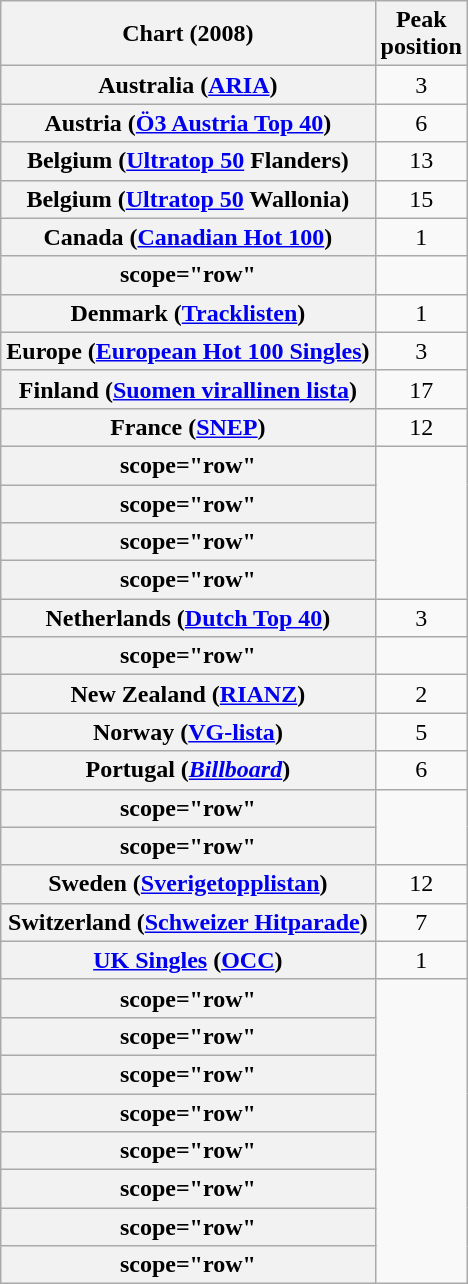<table class="wikitable sortable plainrowheaders">
<tr>
<th scope="col">Chart (2008)</th>
<th scope="col">Peak<br>position</th>
</tr>
<tr>
<th scope="row">Australia (<a href='#'>ARIA</a>)</th>
<td align="center">3</td>
</tr>
<tr>
<th scope="row">Austria (<a href='#'>Ö3 Austria Top 40</a>)</th>
<td align="center">6</td>
</tr>
<tr>
<th scope="row">Belgium (<a href='#'>Ultratop 50</a> Flanders)</th>
<td align="center">13</td>
</tr>
<tr>
<th scope="row">Belgium (<a href='#'>Ultratop 50</a> Wallonia)</th>
<td align="center">15</td>
</tr>
<tr>
<th scope="row">Canada (<a href='#'>Canadian Hot 100</a>)</th>
<td align="center">1</td>
</tr>
<tr>
<th>scope="row" </th>
</tr>
<tr>
<th scope="row">Denmark (<a href='#'>Tracklisten</a>)</th>
<td align="center">1</td>
</tr>
<tr>
<th scope="row">Europe (<a href='#'>European Hot 100 Singles</a>)</th>
<td align="center">3</td>
</tr>
<tr>
<th scope="row">Finland (<a href='#'>Suomen virallinen lista</a>)</th>
<td align="center">17</td>
</tr>
<tr>
<th scope="row">France (<a href='#'>SNEP</a>)</th>
<td align="center">12</td>
</tr>
<tr>
<th>scope="row" </th>
</tr>
<tr>
<th>scope="row" </th>
</tr>
<tr>
<th>scope="row" </th>
</tr>
<tr>
<th>scope="row" </th>
</tr>
<tr>
<th scope="row">Netherlands (<a href='#'>Dutch Top 40</a>)</th>
<td align="center">3</td>
</tr>
<tr>
<th>scope="row" </th>
</tr>
<tr>
<th scope="row">New Zealand (<a href='#'>RIANZ</a>)</th>
<td align="center">2</td>
</tr>
<tr>
<th scope="row">Norway (<a href='#'>VG-lista</a>)</th>
<td align="center">5</td>
</tr>
<tr>
<th scope="row">Portugal (<em><a href='#'>Billboard</a></em>)</th>
<td style="text-align:center">6</td>
</tr>
<tr>
<th>scope="row" </th>
</tr>
<tr>
<th>scope="row" </th>
</tr>
<tr>
<th scope="row">Sweden (<a href='#'>Sverigetopplistan</a>)</th>
<td align="center">12</td>
</tr>
<tr>
<th scope="row">Switzerland (<a href='#'>Schweizer Hitparade</a>)</th>
<td align="center">7</td>
</tr>
<tr>
<th scope="row"><a href='#'>UK Singles</a> (<a href='#'>OCC</a>)</th>
<td align="center">1</td>
</tr>
<tr>
<th>scope="row" </th>
</tr>
<tr>
<th>scope="row" </th>
</tr>
<tr>
<th>scope="row" </th>
</tr>
<tr>
<th>scope="row" </th>
</tr>
<tr>
<th>scope="row" </th>
</tr>
<tr>
<th>scope="row" </th>
</tr>
<tr>
<th>scope="row" </th>
</tr>
<tr>
<th>scope="row" </th>
</tr>
</table>
